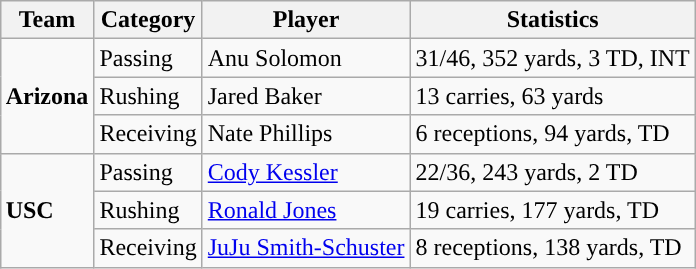<table class="wikitable" style="float: right;">
<tr>
<th>Team</th>
<th>Category</th>
<th>Player</th>
<th>Statistics</th>
</tr>
<tr>
<td rowspan=3><strong>Arizona</strong></td>
<td>Passing</td>
<td>Anu Solomon</td>
<td>31/46, 352 yards, 3 TD, INT</td>
</tr>
<tr>
<td>Rushing</td>
<td>Jared Baker</td>
<td>13 carries, 63 yards</td>
</tr>
<tr>
<td>Receiving</td>
<td>Nate Phillips</td>
<td>6 receptions, 94 yards, TD</td>
</tr>
<tr>
<td rowspan=3><strong>USC</strong></td>
<td>Passing</td>
<td><a href='#'>Cody Kessler</a></td>
<td>22/36, 243 yards, 2 TD</td>
</tr>
<tr>
<td>Rushing</td>
<td><a href='#'>Ronald Jones</a></td>
<td>19 carries, 177 yards, TD</td>
</tr>
<tr>
<td>Receiving</td>
<td><a href='#'>JuJu Smith-Schuster</a></td>
<td>8 receptions, 138 yards, TD</td>
</tr>
</table>
